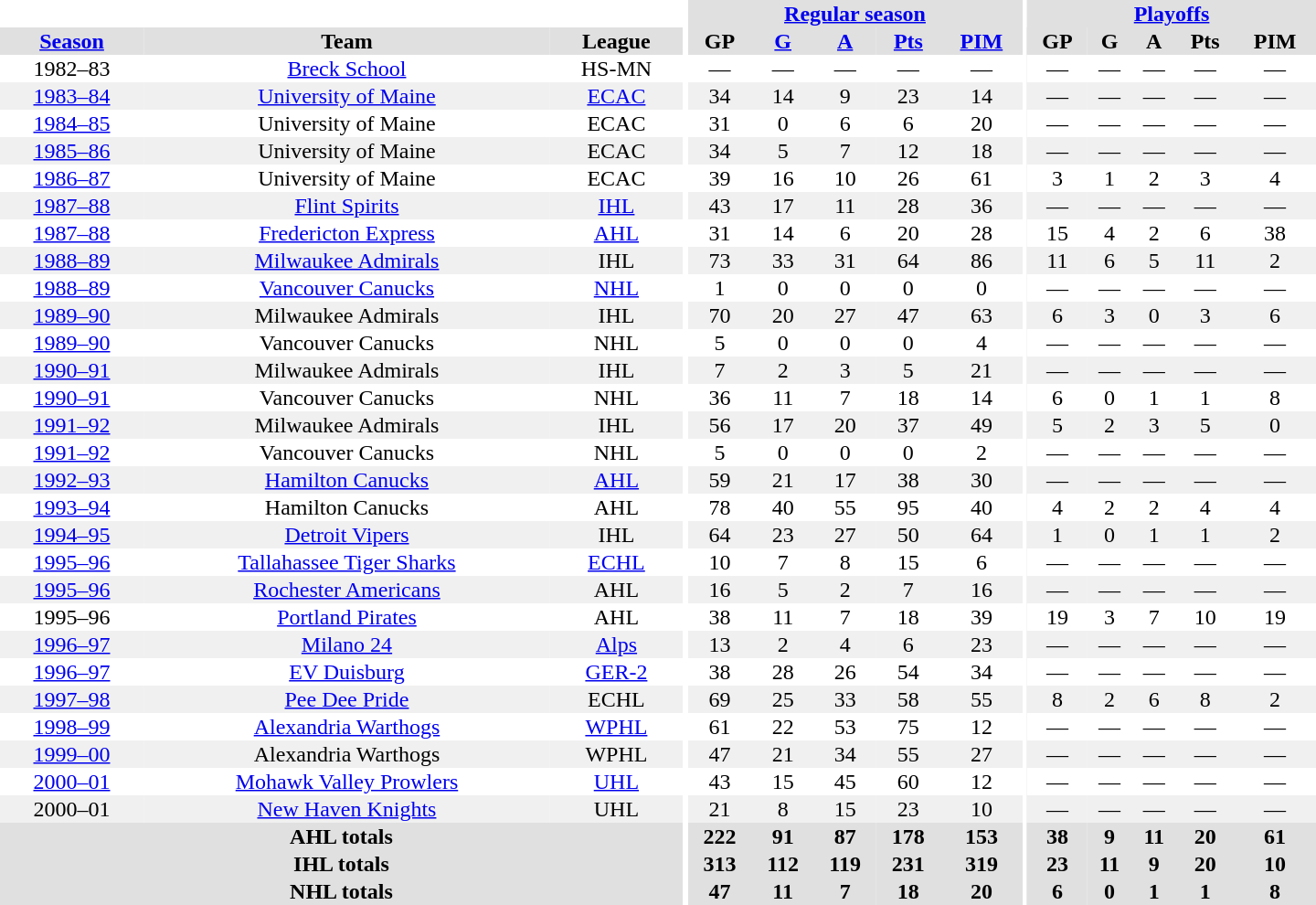<table border="0" cellpadding="1" cellspacing="0" style="text-align:center; width:60em">
<tr bgcolor="#e0e0e0">
<th colspan="3" bgcolor="#ffffff"></th>
<th rowspan="100" bgcolor="#ffffff"></th>
<th colspan="5"><a href='#'>Regular season</a></th>
<th rowspan="100" bgcolor="#ffffff"></th>
<th colspan="5"><a href='#'>Playoffs</a></th>
</tr>
<tr bgcolor="#e0e0e0">
<th><a href='#'>Season</a></th>
<th>Team</th>
<th>League</th>
<th>GP</th>
<th><a href='#'>G</a></th>
<th><a href='#'>A</a></th>
<th><a href='#'>Pts</a></th>
<th><a href='#'>PIM</a></th>
<th>GP</th>
<th>G</th>
<th>A</th>
<th>Pts</th>
<th>PIM</th>
</tr>
<tr>
<td>1982–83</td>
<td><a href='#'>Breck School</a></td>
<td>HS-MN</td>
<td>—</td>
<td>—</td>
<td>—</td>
<td>—</td>
<td>—</td>
<td>—</td>
<td>—</td>
<td>—</td>
<td>—</td>
<td>—</td>
</tr>
<tr bgcolor="#f0f0f0">
<td><a href='#'>1983–84</a></td>
<td><a href='#'>University of Maine</a></td>
<td><a href='#'>ECAC</a></td>
<td>34</td>
<td>14</td>
<td>9</td>
<td>23</td>
<td>14</td>
<td>—</td>
<td>—</td>
<td>—</td>
<td>—</td>
<td>—</td>
</tr>
<tr>
<td><a href='#'>1984–85</a></td>
<td>University of Maine</td>
<td>ECAC</td>
<td>31</td>
<td>0</td>
<td>6</td>
<td>6</td>
<td>20</td>
<td>—</td>
<td>—</td>
<td>—</td>
<td>—</td>
<td>—</td>
</tr>
<tr bgcolor="#f0f0f0">
<td><a href='#'>1985–86</a></td>
<td>University of Maine</td>
<td>ECAC</td>
<td>34</td>
<td>5</td>
<td>7</td>
<td>12</td>
<td>18</td>
<td>—</td>
<td>—</td>
<td>—</td>
<td>—</td>
<td>—</td>
</tr>
<tr>
<td><a href='#'>1986–87</a></td>
<td>University of Maine</td>
<td>ECAC</td>
<td>39</td>
<td>16</td>
<td>10</td>
<td>26</td>
<td>61</td>
<td>3</td>
<td>1</td>
<td>2</td>
<td>3</td>
<td>4</td>
</tr>
<tr bgcolor="#f0f0f0">
<td><a href='#'>1987–88</a></td>
<td><a href='#'>Flint Spirits</a></td>
<td><a href='#'>IHL</a></td>
<td>43</td>
<td>17</td>
<td>11</td>
<td>28</td>
<td>36</td>
<td>—</td>
<td>—</td>
<td>—</td>
<td>—</td>
<td>—</td>
</tr>
<tr>
<td><a href='#'>1987–88</a></td>
<td><a href='#'>Fredericton Express</a></td>
<td><a href='#'>AHL</a></td>
<td>31</td>
<td>14</td>
<td>6</td>
<td>20</td>
<td>28</td>
<td>15</td>
<td>4</td>
<td>2</td>
<td>6</td>
<td>38</td>
</tr>
<tr bgcolor="#f0f0f0">
<td><a href='#'>1988–89</a></td>
<td><a href='#'>Milwaukee Admirals</a></td>
<td>IHL</td>
<td>73</td>
<td>33</td>
<td>31</td>
<td>64</td>
<td>86</td>
<td>11</td>
<td>6</td>
<td>5</td>
<td>11</td>
<td>2</td>
</tr>
<tr>
<td><a href='#'>1988–89</a></td>
<td><a href='#'>Vancouver Canucks</a></td>
<td><a href='#'>NHL</a></td>
<td>1</td>
<td>0</td>
<td>0</td>
<td>0</td>
<td>0</td>
<td>—</td>
<td>—</td>
<td>—</td>
<td>—</td>
<td>—</td>
</tr>
<tr bgcolor="#f0f0f0">
<td><a href='#'>1989–90</a></td>
<td>Milwaukee Admirals</td>
<td>IHL</td>
<td>70</td>
<td>20</td>
<td>27</td>
<td>47</td>
<td>63</td>
<td>6</td>
<td>3</td>
<td>0</td>
<td>3</td>
<td>6</td>
</tr>
<tr>
<td><a href='#'>1989–90</a></td>
<td>Vancouver Canucks</td>
<td>NHL</td>
<td>5</td>
<td>0</td>
<td>0</td>
<td>0</td>
<td>4</td>
<td>—</td>
<td>—</td>
<td>—</td>
<td>—</td>
<td>—</td>
</tr>
<tr bgcolor="#f0f0f0">
<td><a href='#'>1990–91</a></td>
<td>Milwaukee Admirals</td>
<td>IHL</td>
<td>7</td>
<td>2</td>
<td>3</td>
<td>5</td>
<td>21</td>
<td>—</td>
<td>—</td>
<td>—</td>
<td>—</td>
<td>—</td>
</tr>
<tr>
<td><a href='#'>1990–91</a></td>
<td>Vancouver Canucks</td>
<td>NHL</td>
<td>36</td>
<td>11</td>
<td>7</td>
<td>18</td>
<td>14</td>
<td>6</td>
<td>0</td>
<td>1</td>
<td>1</td>
<td>8</td>
</tr>
<tr bgcolor="#f0f0f0">
<td><a href='#'>1991–92</a></td>
<td>Milwaukee Admirals</td>
<td>IHL</td>
<td>56</td>
<td>17</td>
<td>20</td>
<td>37</td>
<td>49</td>
<td>5</td>
<td>2</td>
<td>3</td>
<td>5</td>
<td>0</td>
</tr>
<tr>
<td><a href='#'>1991–92</a></td>
<td>Vancouver Canucks</td>
<td>NHL</td>
<td>5</td>
<td>0</td>
<td>0</td>
<td>0</td>
<td>2</td>
<td>—</td>
<td>—</td>
<td>—</td>
<td>—</td>
<td>—</td>
</tr>
<tr bgcolor="#f0f0f0">
<td><a href='#'>1992–93</a></td>
<td><a href='#'>Hamilton Canucks</a></td>
<td><a href='#'>AHL</a></td>
<td>59</td>
<td>21</td>
<td>17</td>
<td>38</td>
<td>30</td>
<td>—</td>
<td>—</td>
<td>—</td>
<td>—</td>
<td>—</td>
</tr>
<tr>
<td><a href='#'>1993–94</a></td>
<td>Hamilton Canucks</td>
<td>AHL</td>
<td>78</td>
<td>40</td>
<td>55</td>
<td>95</td>
<td>40</td>
<td>4</td>
<td>2</td>
<td>2</td>
<td>4</td>
<td>4</td>
</tr>
<tr bgcolor="#f0f0f0">
<td><a href='#'>1994–95</a></td>
<td><a href='#'>Detroit Vipers</a></td>
<td>IHL</td>
<td>64</td>
<td>23</td>
<td>27</td>
<td>50</td>
<td>64</td>
<td>1</td>
<td>0</td>
<td>1</td>
<td>1</td>
<td>2</td>
</tr>
<tr>
<td><a href='#'>1995–96</a></td>
<td><a href='#'>Tallahassee Tiger Sharks</a></td>
<td><a href='#'>ECHL</a></td>
<td>10</td>
<td>7</td>
<td>8</td>
<td>15</td>
<td>6</td>
<td>—</td>
<td>—</td>
<td>—</td>
<td>—</td>
<td>—</td>
</tr>
<tr bgcolor="#f0f0f0">
<td><a href='#'>1995–96</a></td>
<td><a href='#'>Rochester Americans</a></td>
<td>AHL</td>
<td>16</td>
<td>5</td>
<td>2</td>
<td>7</td>
<td>16</td>
<td>—</td>
<td>—</td>
<td>—</td>
<td>—</td>
<td>—</td>
</tr>
<tr>
<td>1995–96</td>
<td><a href='#'>Portland Pirates</a></td>
<td>AHL</td>
<td>38</td>
<td>11</td>
<td>7</td>
<td>18</td>
<td>39</td>
<td>19</td>
<td>3</td>
<td>7</td>
<td>10</td>
<td>19</td>
</tr>
<tr bgcolor="#f0f0f0">
<td><a href='#'>1996–97</a></td>
<td><a href='#'>Milano 24</a></td>
<td><a href='#'>Alps</a></td>
<td>13</td>
<td>2</td>
<td>4</td>
<td>6</td>
<td>23</td>
<td>—</td>
<td>—</td>
<td>—</td>
<td>—</td>
<td>—</td>
</tr>
<tr>
<td><a href='#'>1996–97</a></td>
<td><a href='#'>EV Duisburg</a></td>
<td><a href='#'>GER-2</a></td>
<td>38</td>
<td>28</td>
<td>26</td>
<td>54</td>
<td>34</td>
<td>—</td>
<td>—</td>
<td>—</td>
<td>—</td>
<td>—</td>
</tr>
<tr bgcolor="#f0f0f0">
<td><a href='#'>1997–98</a></td>
<td><a href='#'>Pee Dee Pride</a></td>
<td>ECHL</td>
<td>69</td>
<td>25</td>
<td>33</td>
<td>58</td>
<td>55</td>
<td>8</td>
<td>2</td>
<td>6</td>
<td>8</td>
<td>2</td>
</tr>
<tr>
<td><a href='#'>1998–99</a></td>
<td><a href='#'>Alexandria Warthogs</a></td>
<td><a href='#'>WPHL</a></td>
<td>61</td>
<td>22</td>
<td>53</td>
<td>75</td>
<td>12</td>
<td>—</td>
<td>—</td>
<td>—</td>
<td>—</td>
<td>—</td>
</tr>
<tr bgcolor="#f0f0f0">
<td><a href='#'>1999–00</a></td>
<td>Alexandria Warthogs</td>
<td>WPHL</td>
<td>47</td>
<td>21</td>
<td>34</td>
<td>55</td>
<td>27</td>
<td>—</td>
<td>—</td>
<td>—</td>
<td>—</td>
<td>—</td>
</tr>
<tr>
<td><a href='#'>2000–01</a></td>
<td><a href='#'>Mohawk Valley Prowlers</a></td>
<td><a href='#'>UHL</a></td>
<td>43</td>
<td>15</td>
<td>45</td>
<td>60</td>
<td>12</td>
<td>—</td>
<td>—</td>
<td>—</td>
<td>—</td>
<td>—</td>
</tr>
<tr bgcolor="#f0f0f0">
<td>2000–01</td>
<td><a href='#'>New Haven Knights</a></td>
<td>UHL</td>
<td>21</td>
<td>8</td>
<td>15</td>
<td>23</td>
<td>10</td>
<td>—</td>
<td>—</td>
<td>—</td>
<td>—</td>
<td>—</td>
</tr>
<tr bgcolor="#e0e0e0">
<th colspan="3">AHL totals</th>
<th>222</th>
<th>91</th>
<th>87</th>
<th>178</th>
<th>153</th>
<th>38</th>
<th>9</th>
<th>11</th>
<th>20</th>
<th>61</th>
</tr>
<tr bgcolor="#e0e0e0">
<th colspan="3">IHL totals</th>
<th>313</th>
<th>112</th>
<th>119</th>
<th>231</th>
<th>319</th>
<th>23</th>
<th>11</th>
<th>9</th>
<th>20</th>
<th>10</th>
</tr>
<tr bgcolor="#e0e0e0">
<th colspan="3">NHL totals</th>
<th>47</th>
<th>11</th>
<th>7</th>
<th>18</th>
<th>20</th>
<th>6</th>
<th>0</th>
<th>1</th>
<th>1</th>
<th>8</th>
</tr>
</table>
